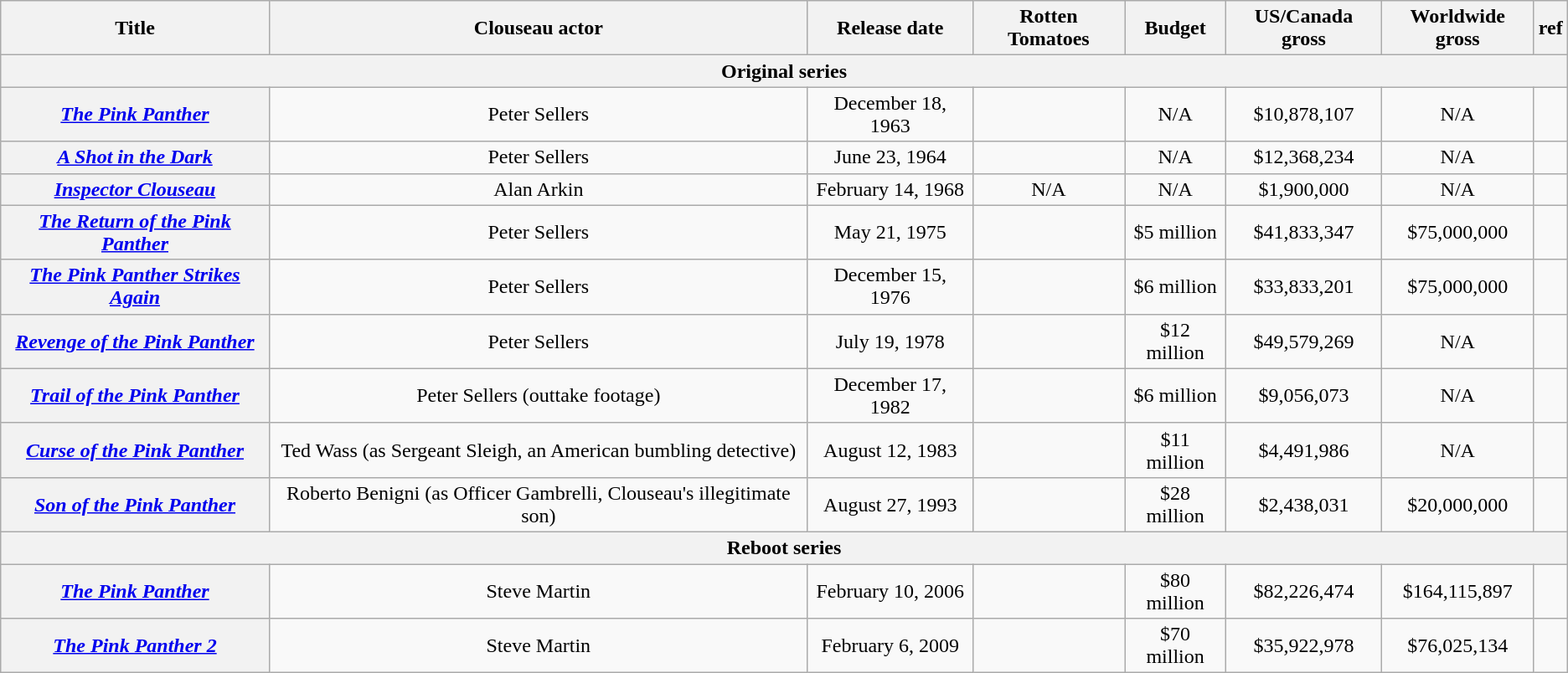<table class="wikitable plainrowheaders" style="text-align:center;">
<tr>
<th>Title</th>
<th>Clouseau actor</th>
<th>Release date</th>
<th>Rotten Tomatoes</th>
<th>Budget</th>
<th>US/Canada gross</th>
<th>Worldwide gross</th>
<th>ref</th>
</tr>
<tr>
<th colspan="13">Original series</th>
</tr>
<tr>
<th scope="row"><em><a href='#'>The Pink Panther</a></em></th>
<td>Peter Sellers</td>
<td>December 18, 1963</td>
<td></td>
<td>N/A</td>
<td>$10,878,107</td>
<td>N/A</td>
<td></td>
</tr>
<tr>
<th scope="row"><em><a href='#'>A Shot in the Dark</a></em></th>
<td>Peter Sellers</td>
<td>June 23, 1964</td>
<td></td>
<td>N/A</td>
<td>$12,368,234</td>
<td>N/A</td>
<td></td>
</tr>
<tr>
<th scope="row"><em><a href='#'>Inspector Clouseau</a></em></th>
<td>Alan Arkin</td>
<td>February 14, 1968</td>
<td>N/A</td>
<td>N/A</td>
<td>$1,900,000</td>
<td>N/A</td>
<td></td>
</tr>
<tr>
<th scope="row"><em><a href='#'>The Return of the Pink Panther</a></em></th>
<td>Peter Sellers</td>
<td>May 21, 1975</td>
<td></td>
<td>$5 million</td>
<td>$41,833,347</td>
<td>$75,000,000</td>
<td></td>
</tr>
<tr>
<th scope="row"><em><a href='#'>The Pink Panther Strikes Again</a></em></th>
<td>Peter Sellers</td>
<td>December 15, 1976</td>
<td></td>
<td>$6 million</td>
<td>$33,833,201</td>
<td>$75,000,000</td>
<td></td>
</tr>
<tr>
<th scope="row"><em><a href='#'>Revenge of the Pink Panther</a></em></th>
<td>Peter Sellers</td>
<td>July 19, 1978</td>
<td></td>
<td>$12 million</td>
<td>$49,579,269</td>
<td>N/A</td>
<td></td>
</tr>
<tr>
<th scope="row"><em><a href='#'>Trail of the Pink Panther</a></em></th>
<td>Peter Sellers (outtake footage)</td>
<td>December 17, 1982</td>
<td></td>
<td>$6 million</td>
<td>$9,056,073</td>
<td>N/A</td>
<td></td>
</tr>
<tr>
<th scope="row"><em><a href='#'>Curse of the Pink Panther</a></em></th>
<td>Ted Wass (as Sergeant Sleigh, an American bumbling detective)</td>
<td>August 12, 1983</td>
<td></td>
<td>$11 million</td>
<td>$4,491,986</td>
<td>N/A</td>
<td></td>
</tr>
<tr>
<th scope="row"><em><a href='#'>Son of the Pink Panther</a></em></th>
<td>Roberto Benigni (as Officer Gambrelli, Clouseau's illegitimate son)</td>
<td>August 27, 1993</td>
<td></td>
<td>$28 million</td>
<td>$2,438,031</td>
<td>$20,000,000</td>
<td></td>
</tr>
<tr>
<th colspan="13">Reboot series</th>
</tr>
<tr>
<th scope="row"><em><a href='#'>The Pink Panther</a></em></th>
<td>Steve Martin</td>
<td>February 10, 2006</td>
<td></td>
<td>$80 million</td>
<td>$82,226,474</td>
<td>$164,115,897</td>
<td></td>
</tr>
<tr>
<th scope="row"><em><a href='#'>The Pink Panther 2</a></em></th>
<td>Steve Martin</td>
<td>February 6, 2009</td>
<td></td>
<td>$70 million</td>
<td>$35,922,978</td>
<td>$76,025,134</td>
<td></td>
</tr>
</table>
